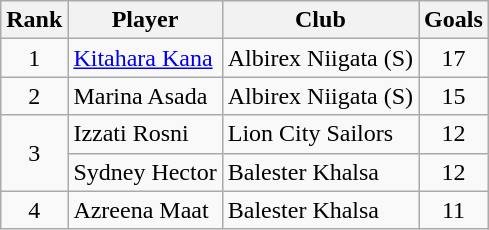<table class="wikitable plainrowheaders sortable" style="font-size:100%">
<tr>
<th>Rank</th>
<th>Player</th>
<th>Club</th>
<th>Goals</th>
</tr>
<tr>
<td align="center" rowspan="1">1</td>
<td><a href='#'>Kitahara Kana</a></td>
<td>Albirex Niigata (S)</td>
<td align="center" rowspan="1">17</td>
</tr>
<tr>
<td align="center" rowspan="1">2</td>
<td>Marina Asada</td>
<td>Albirex Niigata (S)</td>
<td align="center" rowspan="1">15</td>
</tr>
<tr>
<td align="center" rowspan="2">3</td>
<td>Izzati Rosni</td>
<td>Lion City Sailors</td>
<td align="center" rowspan="1">12</td>
</tr>
<tr>
<td>Sydney Hector</td>
<td>Balester Khalsa</td>
<td align="center" rowspan="1">12</td>
</tr>
<tr>
<td align="center">4</td>
<td>Azreena Maat</td>
<td>Balester Khalsa</td>
<td align="center" rowspan="1">11</td>
</tr>
</table>
